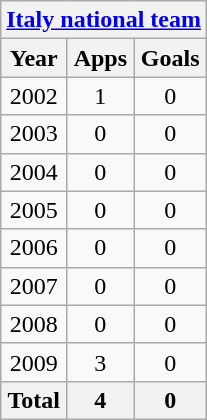<table class="wikitable" style="text-align:center">
<tr>
<th colspan=3><a href='#'>Italy national team</a></th>
</tr>
<tr>
<th>Year</th>
<th>Apps</th>
<th>Goals</th>
</tr>
<tr>
<td>2002</td>
<td>1</td>
<td>0</td>
</tr>
<tr>
<td>2003</td>
<td>0</td>
<td>0</td>
</tr>
<tr>
<td>2004</td>
<td>0</td>
<td>0</td>
</tr>
<tr>
<td>2005</td>
<td>0</td>
<td>0</td>
</tr>
<tr>
<td>2006</td>
<td>0</td>
<td>0</td>
</tr>
<tr>
<td>2007</td>
<td>0</td>
<td>0</td>
</tr>
<tr>
<td>2008</td>
<td>0</td>
<td>0</td>
</tr>
<tr>
<td>2009</td>
<td>3</td>
<td>0</td>
</tr>
<tr>
<th>Total</th>
<th>4</th>
<th>0</th>
</tr>
</table>
